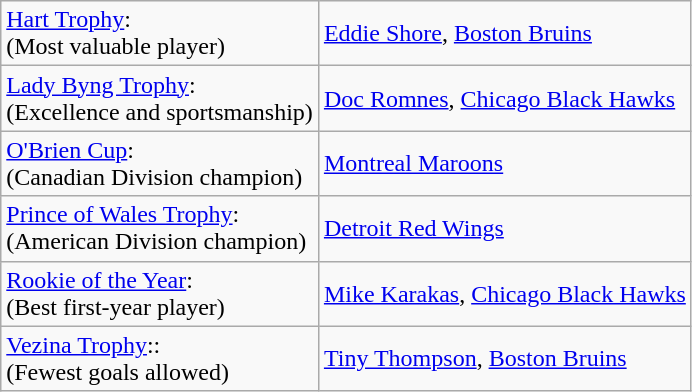<table class="wikitable">
<tr>
<td><a href='#'>Hart Trophy</a>:<br>(Most valuable player)</td>
<td><a href='#'>Eddie Shore</a>, <a href='#'>Boston Bruins</a></td>
</tr>
<tr>
<td><a href='#'>Lady Byng Trophy</a>:<br>(Excellence and sportsmanship)</td>
<td><a href='#'>Doc Romnes</a>, <a href='#'>Chicago Black Hawks</a></td>
</tr>
<tr>
<td><a href='#'>O'Brien Cup</a>:<br>(Canadian Division champion)</td>
<td><a href='#'>Montreal Maroons</a></td>
</tr>
<tr>
<td><a href='#'>Prince of Wales Trophy</a>:<br>(American Division champion)</td>
<td><a href='#'>Detroit Red Wings</a></td>
</tr>
<tr>
<td><a href='#'>Rookie of the Year</a>:<br>(Best first-year player)</td>
<td><a href='#'>Mike Karakas</a>, <a href='#'>Chicago Black Hawks</a></td>
</tr>
<tr>
<td><a href='#'>Vezina Trophy</a>::<br>(Fewest goals allowed)</td>
<td><a href='#'>Tiny Thompson</a>, <a href='#'>Boston Bruins</a></td>
</tr>
</table>
